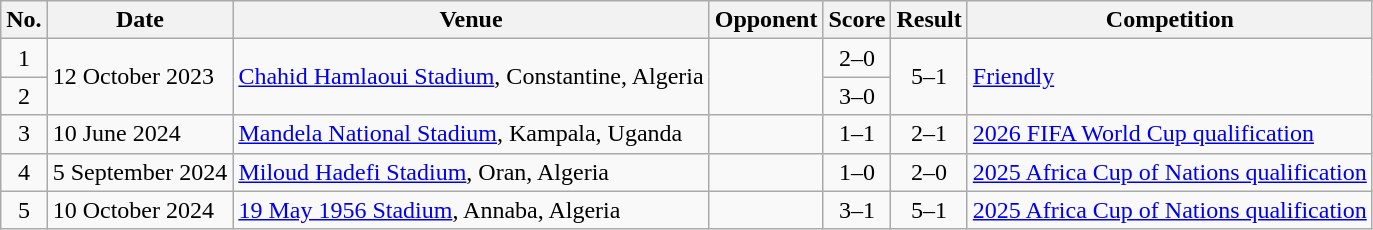<table class="wikitable">
<tr>
<th scope="col">No.</th>
<th scope="col">Date</th>
<th scope="col">Venue</th>
<th scope="col">Opponent</th>
<th scope="col">Score</th>
<th scope="col">Result</th>
<th scope="col">Competition</th>
</tr>
<tr>
<td align=center>1</td>
<td rowspan=2>12 October 2023</td>
<td rowspan=2><a href='#'>Chahid Hamlaoui Stadium</a>, Constantine, Algeria</td>
<td rowspan=2></td>
<td align=center>2–0</td>
<td align=center rowspan=2>5–1</td>
<td rowspan=2><a href='#'>Friendly</a></td>
</tr>
<tr>
<td align=center>2</td>
<td align=center>3–0</td>
</tr>
<tr>
<td align=center>3</td>
<td>10 June 2024</td>
<td><a href='#'>Mandela National Stadium</a>, Kampala, Uganda</td>
<td></td>
<td align=center>1–1</td>
<td align=center>2–1</td>
<td><a href='#'>2026 FIFA World Cup qualification</a></td>
</tr>
<tr>
<td align=center>4</td>
<td>5 September 2024</td>
<td><a href='#'>Miloud Hadefi Stadium</a>, Oran, Algeria</td>
<td></td>
<td align=center>1–0</td>
<td align=center>2–0</td>
<td><a href='#'>2025 Africa Cup of Nations qualification</a></td>
</tr>
<tr>
<td align=center>5</td>
<td>10 October 2024</td>
<td><a href='#'>19 May 1956 Stadium</a>, Annaba, Algeria</td>
<td></td>
<td align=center>3–1</td>
<td align=center>5–1</td>
<td><a href='#'>2025 Africa Cup of Nations qualification</a></td>
</tr>
</table>
